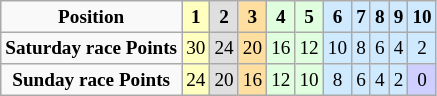<table class="wikitable" style="font-size: 80%;">
<tr align="center">
<td><strong>Position</strong></td>
<td style="background:#ffffbf;"><strong>1</strong></td>
<td style="background:#dfdfdf;"><strong>2</strong></td>
<td style="background:#ffdf9f;"><strong>3</strong></td>
<td style="background:#dfffdf;"><strong>4</strong></td>
<td style="background:#dfffdf;"><strong>5</strong></td>
<td style="background:#CFEAFF;"><strong>6</strong></td>
<td style="background:#CFEAFF;"><strong>7</strong></td>
<td style="background:#CFEAFF;"><strong>8</strong></td>
<td style="background:#CFEAFF;"><strong>9</strong></td>
<td style="background:#CFEAFF;"><strong>10</strong></td>
</tr>
<tr align="center">
<td><strong>Saturday race Points</strong></td>
<td style="background:#ffffbf;">30</td>
<td style="background:#dfdfdf;">24</td>
<td style="background:#ffdf9f;">20</td>
<td style="background:#dfffdf;">16</td>
<td style="background:#dfffdf;">12</td>
<td style="background:#CFEAFF;">10</td>
<td style="background:#CFEAFF;">8</td>
<td style="background:#CFEAFF;">6</td>
<td style="background:#CFEAFF;">4</td>
<td style="background:#CFEAFF;">2</td>
</tr>
<tr align="center">
<td><strong>Sunday race Points</strong></td>
<td style="background:#ffffbf;">24</td>
<td style="background:#dfdfdf;">20</td>
<td style="background:#ffdf9f;">16</td>
<td style="background:#dfffdf;">12</td>
<td style="background:#dfffdf;">10</td>
<td style="background:#CFEAFF;">8</td>
<td style="background:#CFEAFF;">6</td>
<td style="background:#CFEAFF;">4</td>
<td style="background:#CFEAFF;">2</td>
<td style="background:#CFCFFF;">0</td>
</tr>
</table>
